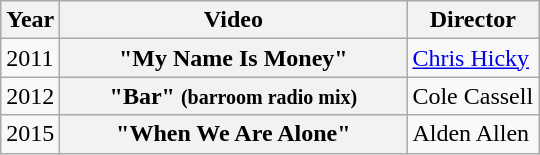<table class="wikitable plainrowheaders">
<tr>
<th>Year</th>
<th style="width:14em;">Video</th>
<th>Director</th>
</tr>
<tr>
<td>2011</td>
<th scope="row">"My Name Is Money"</th>
<td><a href='#'>Chris Hicky</a></td>
</tr>
<tr>
<td>2012</td>
<th scope="row">"Bar" <small>(barroom radio mix)</small></th>
<td>Cole Cassell</td>
</tr>
<tr>
<td>2015</td>
<th scope="row">"When We Are Alone"</th>
<td>Alden Allen</td>
</tr>
</table>
